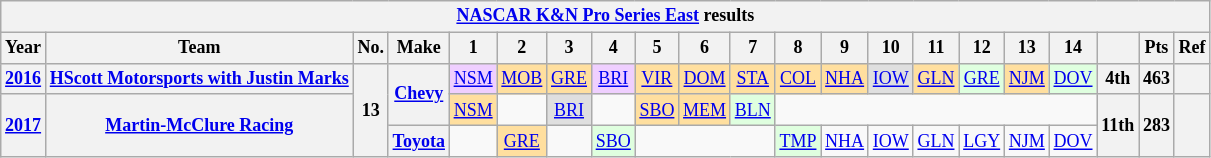<table class="wikitable" style="text-align:center; font-size:75%">
<tr>
<th colspan=23><a href='#'>NASCAR K&N Pro Series East</a> results</th>
</tr>
<tr>
<th>Year</th>
<th>Team</th>
<th>No.</th>
<th>Make</th>
<th>1</th>
<th>2</th>
<th>3</th>
<th>4</th>
<th>5</th>
<th>6</th>
<th>7</th>
<th>8</th>
<th>9</th>
<th>10</th>
<th>11</th>
<th>12</th>
<th>13</th>
<th>14</th>
<th></th>
<th>Pts</th>
<th>Ref</th>
</tr>
<tr>
<th><a href='#'>2016</a></th>
<th><a href='#'>HScott Motorsports with Justin Marks</a></th>
<th rowspan=3>13</th>
<th rowspan=2><a href='#'>Chevy</a></th>
<td style="background:#EFCFFF;"><a href='#'>NSM</a><br></td>
<td style="background:#FFDF9F;"><a href='#'>MOB</a><br></td>
<td style="background:#FFDF9F;"><a href='#'>GRE</a><br></td>
<td style="background:#EFCFFF;"><a href='#'>BRI</a><br></td>
<td style="background:#FFDF9F;"><a href='#'>VIR</a><br></td>
<td style="background:#FFDF9F;"><a href='#'>DOM</a><br></td>
<td style="background:#FFDF9F;"><a href='#'>STA</a><br></td>
<td style="background:#FFDF9F;"><a href='#'>COL</a><br></td>
<td style="background:#FFDF9F;"><a href='#'>NHA</a><br></td>
<td style="background:#DFDFDF;"><a href='#'>IOW</a><br></td>
<td style="background:#FFDF9F;"><a href='#'>GLN</a><br></td>
<td style="background:#DFFFDF;"><a href='#'>GRE</a><br></td>
<td style="background:#FFDF9F;"><a href='#'>NJM</a><br></td>
<td style="background:#DFFFDF;"><a href='#'>DOV</a><br></td>
<th>4th</th>
<th>463</th>
<th></th>
</tr>
<tr>
<th rowspan=2><a href='#'>2017</a></th>
<th rowspan=2><a href='#'>Martin-McClure Racing</a></th>
<td style="background:#FFDF9F;"><a href='#'>NSM</a><br></td>
<td></td>
<td style="background:#DFDFDF;"><a href='#'>BRI</a><br></td>
<td></td>
<td style="background:#FFDF9F;"><a href='#'>SBO</a><br></td>
<td style="background:#FFDF9F;"><a href='#'>MEM</a><br></td>
<td style="background:#DFFFDF;"><a href='#'>BLN</a><br></td>
<td colspan=7></td>
<th rowspan=2>11th</th>
<th rowspan=2>283</th>
<th rowspan=2></th>
</tr>
<tr>
<th><a href='#'>Toyota</a></th>
<td></td>
<td style="background:#FFDF9F;"><a href='#'>GRE</a><br></td>
<td></td>
<td style="background:#DFFFDF;"><a href='#'>SBO</a><br></td>
<td colspan=3></td>
<td style="background:#DFFFDF;"><a href='#'>TMP</a><br></td>
<td><a href='#'>NHA</a></td>
<td><a href='#'>IOW</a></td>
<td><a href='#'>GLN</a></td>
<td><a href='#'>LGY</a></td>
<td><a href='#'>NJM</a></td>
<td><a href='#'>DOV</a></td>
</tr>
</table>
